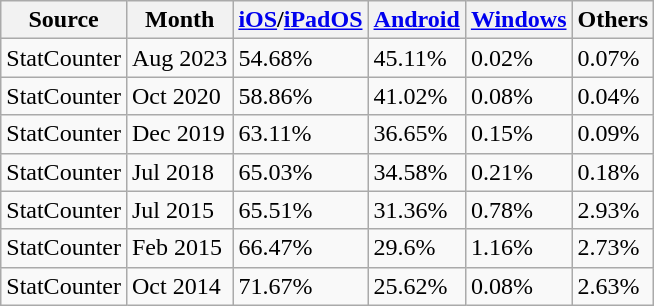<table class="wikitable">
<tr>
<th>Source</th>
<th>Month</th>
<th><a href='#'>iOS</a>/<a href='#'>iPadOS</a></th>
<th><a href='#'>Android</a></th>
<th><a href='#'>Windows</a></th>
<th>Others</th>
</tr>
<tr>
<td>StatCounter</td>
<td>Aug 2023</td>
<td>54.68%</td>
<td>45.11%</td>
<td>0.02%</td>
<td>0.07%</td>
</tr>
<tr>
<td>StatCounter</td>
<td>Oct 2020</td>
<td>58.86%</td>
<td>41.02%</td>
<td>0.08%</td>
<td>0.04%</td>
</tr>
<tr>
<td>StatCounter</td>
<td>Dec 2019</td>
<td>63.11%</td>
<td>36.65%</td>
<td>0.15%</td>
<td>0.09%</td>
</tr>
<tr>
<td>StatCounter</td>
<td>Jul 2018</td>
<td>65.03%</td>
<td>34.58%</td>
<td>0.21%</td>
<td>0.18%</td>
</tr>
<tr>
<td>StatCounter</td>
<td>Jul 2015</td>
<td>65.51%</td>
<td>31.36%</td>
<td>0.78%</td>
<td>2.93%</td>
</tr>
<tr>
<td>StatCounter</td>
<td>Feb 2015</td>
<td>66.47%</td>
<td>29.6%</td>
<td>1.16%</td>
<td>2.73%</td>
</tr>
<tr>
<td>StatCounter</td>
<td>Oct 2014</td>
<td>71.67%</td>
<td>25.62%</td>
<td>0.08%</td>
<td>2.63%</td>
</tr>
</table>
